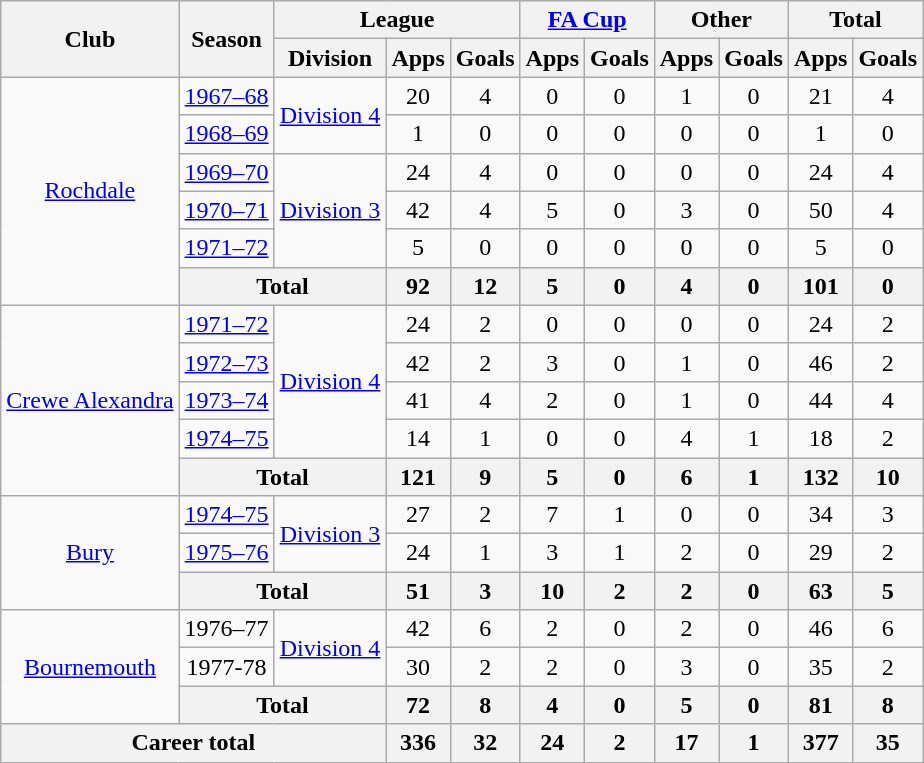<table class="wikitable" style="text-align: center">
<tr>
<th rowspan="2">Club</th>
<th rowspan="2">Season</th>
<th colspan="3">League</th>
<th colspan="2"><a href='#'>FA Cup</a></th>
<th colspan="2">Other</th>
<th colspan="2">Total</th>
</tr>
<tr>
<th>Division</th>
<th>Apps</th>
<th>Goals</th>
<th>Apps</th>
<th>Goals</th>
<th>Apps</th>
<th>Goals</th>
<th>Apps</th>
<th>Goals</th>
</tr>
<tr>
<td rowspan="6"><a href='#'>Rochdale</a></td>
<td><a href='#'>1967–68</a></td>
<td rowspan="2"><a href='#'>Division 4</a></td>
<td>20</td>
<td>4</td>
<td>0</td>
<td>0</td>
<td>1</td>
<td>0</td>
<td>21</td>
<td>4</td>
</tr>
<tr>
<td><a href='#'>1968–69</a></td>
<td>1</td>
<td>0</td>
<td>0</td>
<td>0</td>
<td>0</td>
<td>0</td>
<td>1</td>
<td>0</td>
</tr>
<tr>
<td><a href='#'>1969–70</a></td>
<td rowspan="3"><a href='#'>Division 3</a></td>
<td>24</td>
<td>4</td>
<td>0</td>
<td>0</td>
<td>0</td>
<td>0</td>
<td>24</td>
<td>4</td>
</tr>
<tr>
<td><a href='#'>1970–71</a></td>
<td>42</td>
<td>4</td>
<td>5</td>
<td>0</td>
<td>3</td>
<td>0</td>
<td>50</td>
<td>4</td>
</tr>
<tr>
<td><a href='#'>1971–72</a></td>
<td>5</td>
<td>0</td>
<td>0</td>
<td>0</td>
<td>0</td>
<td>0</td>
<td>5</td>
<td>0</td>
</tr>
<tr>
<th colspan="2">Total</th>
<th>92</th>
<th>12</th>
<th>5</th>
<th>0</th>
<th>4</th>
<th>0</th>
<th>101</th>
<th>0</th>
</tr>
<tr>
<td rowspan="5"><a href='#'>Crewe Alexandra</a></td>
<td><a href='#'>1971–72</a></td>
<td rowspan="4"><a href='#'>Division 4</a></td>
<td>24</td>
<td>2</td>
<td>0</td>
<td>0</td>
<td>0</td>
<td>0</td>
<td>24</td>
<td>2</td>
</tr>
<tr>
<td><a href='#'>1972–73</a></td>
<td>42</td>
<td>2</td>
<td>3</td>
<td>0</td>
<td>1</td>
<td>0</td>
<td>46</td>
<td>2</td>
</tr>
<tr>
<td><a href='#'>1973–74</a></td>
<td>41</td>
<td>4</td>
<td>2</td>
<td>0</td>
<td>1</td>
<td>0</td>
<td>44</td>
<td>4</td>
</tr>
<tr>
<td><a href='#'>1974–75</a></td>
<td>14</td>
<td>1</td>
<td>0</td>
<td>0</td>
<td>4</td>
<td>1</td>
<td>18</td>
<td>2</td>
</tr>
<tr>
<th colspan="2">Total</th>
<th>121</th>
<th>9</th>
<th>5</th>
<th>0</th>
<th>6</th>
<th>1</th>
<th>132</th>
<th>10</th>
</tr>
<tr>
<td rowspan="3"><a href='#'>Bury</a></td>
<td><a href='#'>1974–75</a></td>
<td rowspan="2"><a href='#'>Division 3</a></td>
<td>27</td>
<td>2</td>
<td>7</td>
<td>1</td>
<td>0</td>
<td>0</td>
<td>34</td>
<td>3</td>
</tr>
<tr>
<td><a href='#'>1975–76</a></td>
<td>24</td>
<td>1</td>
<td>3</td>
<td>1</td>
<td>2</td>
<td>0</td>
<td>29</td>
<td>2</td>
</tr>
<tr>
<th colspan="2">Total</th>
<th>51</th>
<th>3</th>
<th>10</th>
<th>2</th>
<th>2</th>
<th>0</th>
<th>63</th>
<th>5</th>
</tr>
<tr>
<td rowspan="3"><a href='#'>Bournemouth</a></td>
<td>1976–77</td>
<td rowspan="2"><a href='#'>Division 4</a></td>
<td>42</td>
<td>6</td>
<td>2</td>
<td>0</td>
<td>2</td>
<td>0</td>
<td>46</td>
<td>6</td>
</tr>
<tr>
<td>1977-78</td>
<td>30</td>
<td>2</td>
<td>2</td>
<td>0</td>
<td>3</td>
<td>0</td>
<td>35</td>
<td>2</td>
</tr>
<tr>
<th colspan="2">Total</th>
<th>72</th>
<th>8</th>
<th>4</th>
<th>0</th>
<th>5</th>
<th>0</th>
<th>81</th>
<th>8</th>
</tr>
<tr>
<th colspan="3">Career total</th>
<th>336</th>
<th>32</th>
<th>24</th>
<th>2</th>
<th>17</th>
<th>1</th>
<th>377</th>
<th>35</th>
</tr>
</table>
